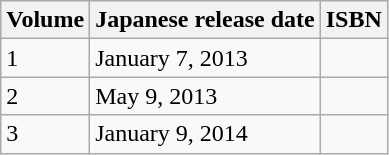<table class="wikitable">
<tr>
<th>Volume</th>
<th>Japanese release date</th>
<th>ISBN</th>
</tr>
<tr>
<td>1</td>
<td>January 7, 2013</td>
<td></td>
</tr>
<tr>
<td>2</td>
<td>May 9, 2013</td>
<td></td>
</tr>
<tr>
<td>3</td>
<td>January 9, 2014</td>
<td></td>
</tr>
</table>
